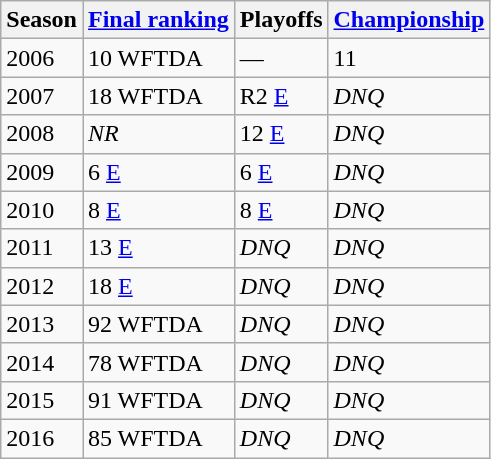<table class="wikitable sortable">
<tr>
<th>Season</th>
<th><a href='#'>Final ranking</a></th>
<th>Playoffs</th>
<th><a href='#'>Championship</a></th>
</tr>
<tr>
<td>2006</td>
<td>10 WFTDA</td>
<td>—</td>
<td>11</td>
</tr>
<tr>
<td>2007</td>
<td>18 WFTDA</td>
<td>R2 <a href='#'>E</a></td>
<td><em>DNQ</em></td>
</tr>
<tr>
<td>2008</td>
<td><em>NR</em></td>
<td>12 <a href='#'>E</a></td>
<td><em>DNQ</em></td>
</tr>
<tr>
<td>2009</td>
<td>6 <a href='#'>E</a></td>
<td>6 <a href='#'>E</a></td>
<td><em>DNQ</em></td>
</tr>
<tr>
<td>2010</td>
<td>8 <a href='#'>E</a></td>
<td>8 <a href='#'>E</a></td>
<td><em>DNQ</em></td>
</tr>
<tr>
<td>2011</td>
<td>13 <a href='#'>E</a></td>
<td><em>DNQ</em></td>
<td><em>DNQ</em></td>
</tr>
<tr>
<td>2012</td>
<td>18 <a href='#'>E</a></td>
<td><em>DNQ</em></td>
<td><em>DNQ</em></td>
</tr>
<tr>
<td>2013</td>
<td>92 WFTDA</td>
<td><em>DNQ</em></td>
<td><em>DNQ</em></td>
</tr>
<tr>
<td>2014</td>
<td>78 WFTDA</td>
<td><em>DNQ</em></td>
<td><em>DNQ</em></td>
</tr>
<tr>
<td>2015</td>
<td>91 WFTDA</td>
<td><em>DNQ</em></td>
<td><em>DNQ</em></td>
</tr>
<tr>
<td>2016</td>
<td>85 WFTDA</td>
<td><em>DNQ</em></td>
<td><em>DNQ</em></td>
</tr>
</table>
